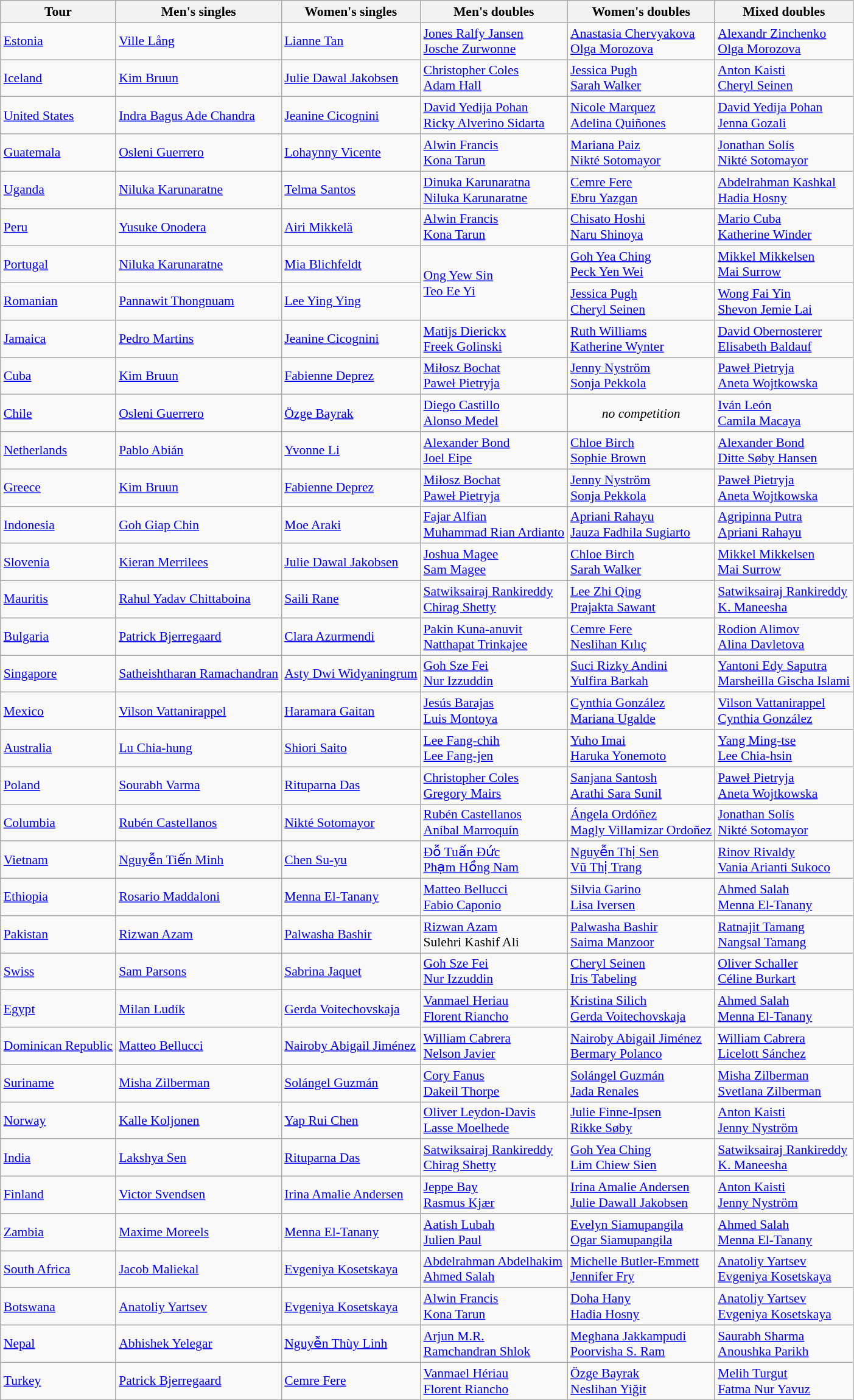<table class=wikitable style="font-size:90%">
<tr>
<th>Tour</th>
<th>Men's singles</th>
<th>Women's singles</th>
<th>Men's doubles</th>
<th>Women's doubles</th>
<th>Mixed doubles</th>
</tr>
<tr>
<td> <a href='#'>Estonia</a></td>
<td> <a href='#'>Ville Lång</a></td>
<td> <a href='#'>Lianne Tan</a></td>
<td> <a href='#'>Jones Ralfy Jansen</a> <br> <a href='#'>Josche Zurwonne</a></td>
<td> <a href='#'>Anastasia Chervyakova</a> <br> <a href='#'>Olga Morozova</a></td>
<td> <a href='#'>Alexandr Zinchenko</a><br> <a href='#'>Olga Morozova</a></td>
</tr>
<tr>
<td> <a href='#'>Iceland</a></td>
<td> <a href='#'>Kim Bruun</a></td>
<td> <a href='#'>Julie Dawal Jakobsen</a></td>
<td> <a href='#'>Christopher Coles</a><br> <a href='#'>Adam Hall</a></td>
<td> <a href='#'>Jessica Pugh</a><br> <a href='#'>Sarah Walker</a></td>
<td> <a href='#'>Anton Kaisti</a><br> <a href='#'>Cheryl Seinen</a></td>
</tr>
<tr>
<td>  <a href='#'>United States</a></td>
<td> <a href='#'>Indra Bagus Ade Chandra</a></td>
<td> <a href='#'>Jeanine Cicognini</a></td>
<td> <a href='#'>David Yedija Pohan</a><br> <a href='#'>Ricky Alverino Sidarta</a></td>
<td> <a href='#'>Nicole Marquez</a><br> <a href='#'>Adelina Quiñones</a></td>
<td> <a href='#'>David Yedija Pohan</a><br> <a href='#'>Jenna Gozali</a></td>
</tr>
<tr>
<td> <a href='#'>Guatemala</a></td>
<td> <a href='#'>Osleni Guerrero</a></td>
<td> <a href='#'>Lohaynny Vicente</a></td>
<td> <a href='#'>Alwin Francis</a><br> <a href='#'>Kona Tarun</a></td>
<td> <a href='#'>Mariana Paiz</a><br> <a href='#'>Nikté Sotomayor</a></td>
<td> <a href='#'>Jonathan Solís</a><br> <a href='#'>Nikté Sotomayor</a></td>
</tr>
<tr>
<td> <a href='#'>Uganda</a></td>
<td> <a href='#'>Niluka Karunaratne</a></td>
<td> <a href='#'>Telma Santos</a></td>
<td> <a href='#'>Dinuka Karunaratna</a><br> <a href='#'>Niluka Karunaratne</a></td>
<td> <a href='#'>Cemre Fere</a><br> <a href='#'>Ebru Yazgan</a></td>
<td> <a href='#'>Abdelrahman Kashkal</a> <br> <a href='#'>Hadia Hosny</a></td>
</tr>
<tr>
<td> <a href='#'>Peru</a></td>
<td> <a href='#'>Yusuke Onodera</a></td>
<td> <a href='#'>Airi Mikkelä</a></td>
<td> <a href='#'>Alwin Francis</a><br> <a href='#'>Kona Tarun</a></td>
<td> <a href='#'>Chisato Hoshi</a><br> <a href='#'>Naru Shinoya</a></td>
<td> <a href='#'>Mario Cuba</a><br> <a href='#'>Katherine Winder</a></td>
</tr>
<tr>
<td> <a href='#'>Portugal</a></td>
<td> <a href='#'>Niluka Karunaratne</a></td>
<td> <a href='#'>Mia Blichfeldt</a></td>
<td rowspan=2> <a href='#'>Ong Yew Sin</a><br> <a href='#'>Teo Ee Yi</a></td>
<td> <a href='#'>Goh Yea Ching</a><br> <a href='#'>Peck Yen Wei</a></td>
<td> <a href='#'>Mikkel Mikkelsen</a><br> <a href='#'>Mai Surrow</a></td>
</tr>
<tr>
<td> <a href='#'>Romanian</a></td>
<td> <a href='#'>Pannawit Thongnuam</a></td>
<td> <a href='#'>Lee Ying Ying</a></td>
<td> <a href='#'>Jessica Pugh</a><br> <a href='#'>Cheryl Seinen</a></td>
<td> <a href='#'>Wong Fai Yin</a><br> <a href='#'>Shevon Jemie Lai</a></td>
</tr>
<tr>
<td> <a href='#'>Jamaica</a></td>
<td> <a href='#'>Pedro Martins</a></td>
<td> <a href='#'>Jeanine Cicognini</a></td>
<td> <a href='#'>Matijs Dierickx</a><br> <a href='#'>Freek Golinski</a></td>
<td> <a href='#'>Ruth Williams</a><br> <a href='#'>Katherine Wynter</a></td>
<td> <a href='#'>David Obernosterer</a><br> <a href='#'>Elisabeth Baldauf</a></td>
</tr>
<tr>
<td> <a href='#'>Cuba</a></td>
<td> <a href='#'>Kim Bruun</a></td>
<td> <a href='#'>Fabienne Deprez</a></td>
<td> <a href='#'>Miłosz Bochat</a><br> <a href='#'>Paweł Pietryja</a></td>
<td> <a href='#'>Jenny Nyström</a><br> <a href='#'>Sonja Pekkola</a></td>
<td> <a href='#'>Paweł Pietryja</a><br> <a href='#'>Aneta Wojtkowska</a></td>
</tr>
<tr>
<td> <a href='#'>Chile</a></td>
<td> <a href='#'>Osleni Guerrero</a></td>
<td> <a href='#'>Özge Bayrak</a></td>
<td> <a href='#'>Diego Castillo</a><br> <a href='#'>Alonso Medel</a></td>
<td align=center><em>no competition</em></td>
<td> <a href='#'>Iván León</a><br> <a href='#'>Camila Macaya</a></td>
</tr>
<tr>
<td> <a href='#'>Netherlands</a></td>
<td> <a href='#'>Pablo Abián</a></td>
<td> <a href='#'>Yvonne Li</a></td>
<td> <a href='#'>Alexander Bond</a><br> <a href='#'>Joel Eipe</a></td>
<td> <a href='#'>Chloe Birch</a><br> <a href='#'>Sophie Brown</a></td>
<td> <a href='#'>Alexander Bond</a><br> <a href='#'>Ditte Søby Hansen</a></td>
</tr>
<tr>
<td> <a href='#'>Greece</a></td>
<td> <a href='#'>Kim Bruun</a></td>
<td> <a href='#'>Fabienne Deprez</a></td>
<td> <a href='#'>Miłosz Bochat</a><br> <a href='#'>Paweł Pietryja</a></td>
<td> <a href='#'>Jenny Nyström</a><br> <a href='#'>Sonja Pekkola</a></td>
<td> <a href='#'>Paweł Pietryja</a><br> <a href='#'>Aneta Wojtkowska</a></td>
</tr>
<tr>
<td> <a href='#'>Indonesia</a></td>
<td> <a href='#'>Goh Giap Chin</a></td>
<td> <a href='#'>Moe Araki</a></td>
<td> <a href='#'>Fajar Alfian</a><br> <a href='#'>Muhammad Rian Ardianto</a></td>
<td> <a href='#'>Apriani Rahayu</a><br> <a href='#'>Jauza Fadhila Sugiarto</a></td>
<td> <a href='#'>Agripinna Putra</a><br> <a href='#'>Apriani Rahayu</a></td>
</tr>
<tr>
<td> <a href='#'>Slovenia</a></td>
<td> <a href='#'>Kieran Merrilees</a></td>
<td> <a href='#'>Julie Dawal Jakobsen</a></td>
<td> <a href='#'>Joshua Magee</a><br> <a href='#'>Sam Magee</a></td>
<td> <a href='#'>Chloe Birch</a><br> <a href='#'>Sarah Walker</a></td>
<td> <a href='#'>Mikkel Mikkelsen</a><br> <a href='#'>Mai Surrow</a></td>
</tr>
<tr>
<td> <a href='#'>Mauritis</a></td>
<td> <a href='#'>Rahul Yadav Chittaboina</a></td>
<td> <a href='#'>Saili Rane</a></td>
<td> <a href='#'>Satwiksairaj Rankireddy</a><br> <a href='#'>Chirag Shetty</a></td>
<td> <a href='#'>Lee Zhi Qing</a><br> <a href='#'>Prajakta Sawant</a></td>
<td> <a href='#'>Satwiksairaj Rankireddy</a><br> <a href='#'>K. Maneesha</a></td>
</tr>
<tr>
<td> <a href='#'>Bulgaria</a></td>
<td> <a href='#'>Patrick Bjerregaard</a></td>
<td> <a href='#'>Clara Azurmendi</a></td>
<td> <a href='#'>Pakin Kuna-anuvit</a> <br>  <a href='#'>Natthapat Trinkajee</a></td>
<td> <a href='#'>Cemre Fere</a> <br>  <a href='#'>Neslihan Kılıç</a></td>
<td> <a href='#'>Rodion Alimov</a> <br>  <a href='#'>Alina Davletova</a></td>
</tr>
<tr>
<td> <a href='#'>Singapore</a></td>
<td> <a href='#'>Satheishtharan Ramachandran</a></td>
<td> <a href='#'>Asty Dwi Widyaningrum</a></td>
<td> <a href='#'>Goh Sze Fei</a><br> <a href='#'>Nur Izzuddin</a></td>
<td> <a href='#'>Suci Rizky Andini</a><br> <a href='#'>Yulfira Barkah</a></td>
<td> <a href='#'>Yantoni Edy Saputra</a><br> <a href='#'>Marsheilla Gischa Islami</a></td>
</tr>
<tr>
<td> <a href='#'>Mexico</a></td>
<td> <a href='#'>Vilson Vattanirappel</a></td>
<td> <a href='#'>Haramara Gaitan</a></td>
<td> <a href='#'>Jesús Barajas</a><br> <a href='#'>Luis Montoya</a></td>
<td> <a href='#'>Cynthia González</a><br> <a href='#'>Mariana Ugalde</a></td>
<td> <a href='#'>Vilson Vattanirappel</a><br> <a href='#'>Cynthia González</a></td>
</tr>
<tr>
<td> <a href='#'>Australia</a></td>
<td> <a href='#'>Lu Chia-hung</a></td>
<td> <a href='#'>Shiori Saito</a></td>
<td> <a href='#'>Lee Fang-chih</a><br> <a href='#'>Lee Fang-jen</a></td>
<td> <a href='#'>Yuho Imai</a><br> <a href='#'>Haruka Yonemoto</a></td>
<td> <a href='#'>Yang Ming-tse</a><br> <a href='#'>Lee Chia-hsin</a></td>
</tr>
<tr>
<td> <a href='#'>Poland</a></td>
<td> <a href='#'>Sourabh Varma</a></td>
<td> <a href='#'>Rituparna Das</a></td>
<td> <a href='#'>Christopher Coles</a><br> <a href='#'>Gregory Mairs</a></td>
<td> <a href='#'>Sanjana Santosh</a><br> <a href='#'>Arathi Sara Sunil</a></td>
<td> <a href='#'>Paweł Pietryja</a><br> <a href='#'>Aneta Wojtkowska</a></td>
</tr>
<tr>
<td> <a href='#'>Columbia</a></td>
<td> <a href='#'>Rubén Castellanos</a></td>
<td> <a href='#'>Nikté Sotomayor</a></td>
<td> <a href='#'>Rubén Castellanos</a><br> <a href='#'>Aníbal Marroquín</a></td>
<td> <a href='#'>Ángela Ordóñez</a><br> <a href='#'>Magly Villamizar Ordoñez</a></td>
<td> <a href='#'>Jonathan Solís</a><br> <a href='#'>Nikté Sotomayor</a></td>
</tr>
<tr>
<td> <a href='#'>Vietnam</a></td>
<td> <a href='#'>Nguyễn Tiến Minh</a></td>
<td> <a href='#'>Chen Su-yu</a></td>
<td> <a href='#'>Đỗ Tuấn Đức</a><br> <a href='#'>Phạm Hồng Nam</a></td>
<td> <a href='#'>Nguyễn Thị Sen</a><br> <a href='#'>Vũ Thị Trang</a></td>
<td> <a href='#'>Rinov Rivaldy</a><br> <a href='#'>Vania Arianti Sukoco</a></td>
</tr>
<tr>
<td> <a href='#'>Ethiopia</a></td>
<td> <a href='#'>Rosario Maddaloni</a></td>
<td> <a href='#'>Menna El-Tanany</a></td>
<td> <a href='#'>Matteo Bellucci</a> <br>  <a href='#'>Fabio Caponio</a></td>
<td> <a href='#'>Silvia Garino</a> <br>  <a href='#'>Lisa Iversen</a></td>
<td> <a href='#'>Ahmed Salah</a> <br>  <a href='#'>Menna El-Tanany</a></td>
</tr>
<tr>
<td> <a href='#'>Pakistan</a></td>
<td> <a href='#'>Rizwan Azam</a></td>
<td> <a href='#'>Palwasha Bashir</a></td>
<td> <a href='#'>Rizwan Azam</a><br> Sulehri Kashif Ali</td>
<td> <a href='#'>Palwasha Bashir</a><br> <a href='#'>Saima Manzoor</a></td>
<td> <a href='#'>Ratnajit Tamang</a><br> <a href='#'>Nangsal Tamang</a></td>
</tr>
<tr>
<td> <a href='#'>Swiss</a></td>
<td> <a href='#'>Sam Parsons</a></td>
<td> <a href='#'>Sabrina Jaquet</a></td>
<td> <a href='#'>Goh Sze Fei</a><br> <a href='#'>Nur Izzuddin</a></td>
<td> <a href='#'>Cheryl Seinen</a><br> <a href='#'>Iris Tabeling</a></td>
<td> <a href='#'>Oliver Schaller</a><br> <a href='#'>Céline Burkart</a></td>
</tr>
<tr>
<td> <a href='#'>Egypt</a></td>
<td> <a href='#'>Milan Ludík</a></td>
<td> <a href='#'>Gerda Voitechovskaja</a></td>
<td> <a href='#'>Vanmael Heriau</a><br> <a href='#'>Florent Riancho</a></td>
<td> <a href='#'>Kristina Silich</a><br> <a href='#'>Gerda Voitechovskaja</a></td>
<td> <a href='#'>Ahmed Salah</a><br> <a href='#'>Menna El-Tanany</a></td>
</tr>
<tr>
<td> <a href='#'>Dominican Republic</a></td>
<td> <a href='#'>Matteo Bellucci</a></td>
<td> <a href='#'>Nairoby Abigail Jiménez</a></td>
<td> <a href='#'>William Cabrera</a><br> <a href='#'>Nelson Javier</a></td>
<td> <a href='#'>Nairoby Abigail Jiménez</a><br> <a href='#'>Bermary Polanco</a></td>
<td> <a href='#'>William Cabrera</a><br> <a href='#'>Licelott Sánchez</a></td>
</tr>
<tr>
<td> <a href='#'>Suriname</a></td>
<td> <a href='#'>Misha Zilberman</a></td>
<td> <a href='#'>Solángel Guzmán</a></td>
<td> <a href='#'>Cory Fanus</a><br> <a href='#'>Dakeil Thorpe</a></td>
<td> <a href='#'>Solángel Guzmán</a><br> <a href='#'>Jada Renales</a></td>
<td> <a href='#'>Misha Zilberman</a><br> <a href='#'>Svetlana Zilberman</a></td>
</tr>
<tr>
<td> <a href='#'>Norway</a></td>
<td> <a href='#'>Kalle Koljonen</a></td>
<td> <a href='#'>Yap Rui Chen</a></td>
<td> <a href='#'>Oliver Leydon-Davis</a><br> <a href='#'>Lasse Moelhede</a></td>
<td> <a href='#'>Julie Finne-Ipsen</a><br> <a href='#'>Rikke Søby</a></td>
<td> <a href='#'>Anton Kaisti</a><br> <a href='#'>Jenny Nyström</a></td>
</tr>
<tr>
<td> <a href='#'>India</a></td>
<td> <a href='#'>Lakshya Sen</a></td>
<td> <a href='#'>Rituparna Das</a></td>
<td> <a href='#'>Satwiksairaj Rankireddy</a><br> <a href='#'>Chirag Shetty</a></td>
<td> <a href='#'>Goh Yea Ching</a><br> <a href='#'>Lim Chiew Sien</a></td>
<td> <a href='#'>Satwiksairaj Rankireddy</a><br> <a href='#'>K. Maneesha</a></td>
</tr>
<tr>
<td> <a href='#'>Finland</a></td>
<td> <a href='#'>Victor Svendsen</a></td>
<td> <a href='#'>Irina Amalie Andersen</a></td>
<td> <a href='#'>Jeppe Bay</a><br> <a href='#'>Rasmus Kjær</a></td>
<td> <a href='#'>Irina Amalie Andersen</a><br> <a href='#'>Julie Dawall Jakobsen</a></td>
<td> <a href='#'>Anton Kaisti</a><br> <a href='#'>Jenny Nyström</a></td>
</tr>
<tr>
<td> <a href='#'>Zambia</a></td>
<td> <a href='#'>Maxime Moreels</a></td>
<td> <a href='#'>Menna El-Tanany</a></td>
<td> <a href='#'>Aatish Lubah</a><br> <a href='#'>Julien Paul</a></td>
<td> <a href='#'>Evelyn Siamupangila</a><br> <a href='#'>Ogar Siamupangila</a></td>
<td> <a href='#'>Ahmed Salah</a><br> <a href='#'>Menna El-Tanany</a></td>
</tr>
<tr>
<td> <a href='#'>South Africa</a></td>
<td> <a href='#'>Jacob Maliekal</a></td>
<td> <a href='#'>Evgeniya Kosetskaya</a></td>
<td> <a href='#'>Abdelrahman Abdelhakim</a><br> <a href='#'>Ahmed Salah</a></td>
<td> <a href='#'>Michelle Butler-Emmett</a><br> <a href='#'>Jennifer Fry</a></td>
<td> <a href='#'>Anatoliy Yartsev</a><br> <a href='#'>Evgeniya Kosetskaya</a></td>
</tr>
<tr>
<td> <a href='#'>Botswana</a></td>
<td> <a href='#'>Anatoliy Yartsev</a></td>
<td> <a href='#'>Evgeniya Kosetskaya</a></td>
<td> <a href='#'>Alwin Francis</a><br> <a href='#'>Kona Tarun</a></td>
<td> <a href='#'>Doha Hany</a><br> <a href='#'>Hadia Hosny</a></td>
<td> <a href='#'>Anatoliy Yartsev</a><br> <a href='#'>Evgeniya Kosetskaya</a></td>
</tr>
<tr>
<td> <a href='#'>Nepal</a></td>
<td> <a href='#'>Abhishek Yelegar</a></td>
<td> <a href='#'>Nguyễn Thùy Linh</a></td>
<td> <a href='#'>Arjun M.R.</a><br> <a href='#'>Ramchandran Shlok</a></td>
<td> <a href='#'>Meghana Jakkampudi</a><br> <a href='#'>Poorvisha S. Ram</a></td>
<td> <a href='#'>Saurabh Sharma</a><br> <a href='#'>Anoushka Parikh</a></td>
</tr>
<tr>
<td> <a href='#'>Turkey</a></td>
<td> <a href='#'>Patrick Bjerregaard</a></td>
<td> <a href='#'>Cemre Fere</a></td>
<td> <a href='#'>Vanmael Hériau</a><br> <a href='#'>Florent Riancho</a></td>
<td> <a href='#'>Özge Bayrak</a><br> <a href='#'>Neslihan Yiğit</a></td>
<td> <a href='#'>Melih Turgut</a><br> <a href='#'>Fatma Nur Yavuz</a></td>
</tr>
</table>
